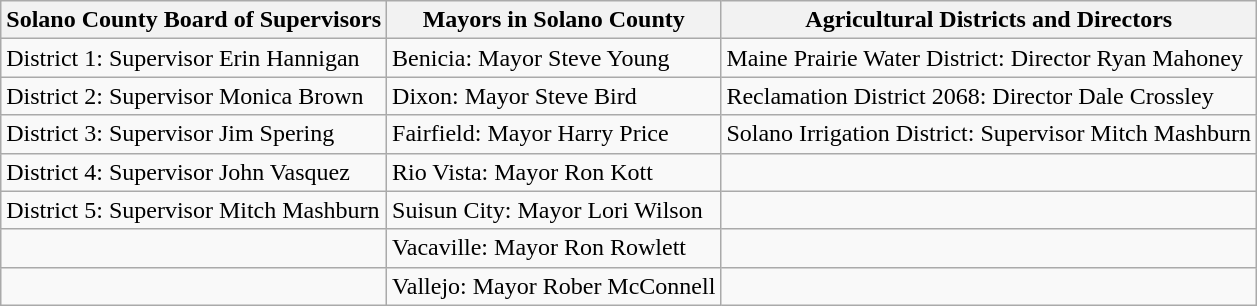<table class="wikitable">
<tr>
<th>Solano County Board of Supervisors</th>
<th>Mayors in Solano County</th>
<th>Agricultural Districts and Directors</th>
</tr>
<tr>
<td>District 1: Supervisor Erin Hannigan</td>
<td>Benicia: Mayor Steve Young</td>
<td>Maine Prairie Water District: Director Ryan Mahoney</td>
</tr>
<tr>
<td>District 2: Supervisor Monica Brown</td>
<td>Dixon: Mayor Steve Bird</td>
<td>Reclamation District 2068: Director Dale Crossley</td>
</tr>
<tr>
<td>District 3: Supervisor Jim Spering</td>
<td>Fairfield: Mayor Harry Price</td>
<td>Solano Irrigation District: Supervisor Mitch Mashburn</td>
</tr>
<tr>
<td>District 4: Supervisor John Vasquez</td>
<td>Rio Vista: Mayor Ron Kott</td>
<td></td>
</tr>
<tr>
<td>District 5: Supervisor Mitch Mashburn</td>
<td>Suisun City: Mayor Lori Wilson</td>
<td></td>
</tr>
<tr>
<td></td>
<td>Vacaville: Mayor Ron Rowlett</td>
<td></td>
</tr>
<tr>
<td></td>
<td>Vallejo: Mayor Rober McConnell</td>
<td></td>
</tr>
</table>
